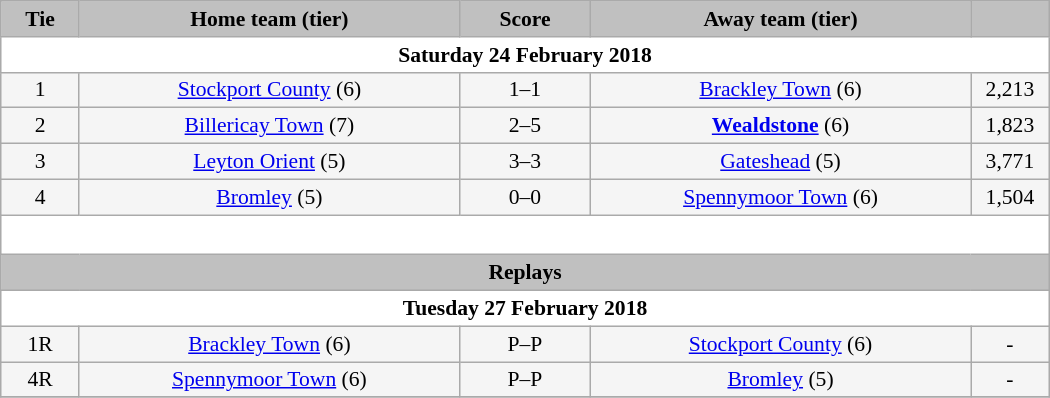<table class="wikitable" style="width: 700px; background:WhiteSmoke; text-align:center; font-size:90%">
<tr>
<td scope="col" style="width:  7.50%; background:silver;"><strong>Tie</strong></td>
<td scope="col" style="width: 36.25%; background:silver;"><strong>Home team (tier)</strong></td>
<td scope="col" style="width: 12.50%; background:silver;"><strong>Score</strong></td>
<td scope="col" style="width: 36.25%; background:silver;"><strong>Away team (tier)</strong></td>
<td scope="col" style="width:  7.50%; background:silver;"><strong></strong></td>
</tr>
<tr>
<td colspan="5" style= background:White><strong>Saturday 24 February 2018</strong></td>
</tr>
<tr>
<td>1</td>
<td><a href='#'>Stockport County</a> (6)</td>
<td>1–1</td>
<td><a href='#'>Brackley Town</a> (6)</td>
<td>2,213</td>
</tr>
<tr>
<td>2</td>
<td><a href='#'>Billericay Town</a> (7)</td>
<td>2–5</td>
<td><strong><a href='#'>Wealdstone</a></strong> (6)</td>
<td>1,823</td>
</tr>
<tr>
<td>3</td>
<td><a href='#'>Leyton Orient</a> (5)</td>
<td>3–3</td>
<td><a href='#'>Gateshead</a> (5)</td>
<td>3,771</td>
</tr>
<tr>
<td>4</td>
<td><a href='#'>Bromley</a> (5)</td>
<td>0–0</td>
<td><a href='#'>Spennymoor Town</a> (6)</td>
<td>1,504</td>
</tr>
<tr>
<td colspan="5" style="height: 20px; background:White;"></td>
</tr>
<tr>
<td colspan="5" style= background:Silver><strong>Replays</strong></td>
</tr>
<tr>
<td colspan="5" style= background:White><strong>Tuesday 27 February 2018</strong></td>
</tr>
<tr>
<td>1R</td>
<td><a href='#'>Brackley Town</a> (6)</td>
<td>P–P</td>
<td><a href='#'>Stockport County</a> (6)</td>
<td>-</td>
</tr>
<tr>
<td>4R</td>
<td><a href='#'>Spennymoor Town</a> (6)</td>
<td>P–P</td>
<td><a href='#'>Bromley</a> (5)</td>
<td>-</td>
</tr>
<tr>
</tr>
</table>
